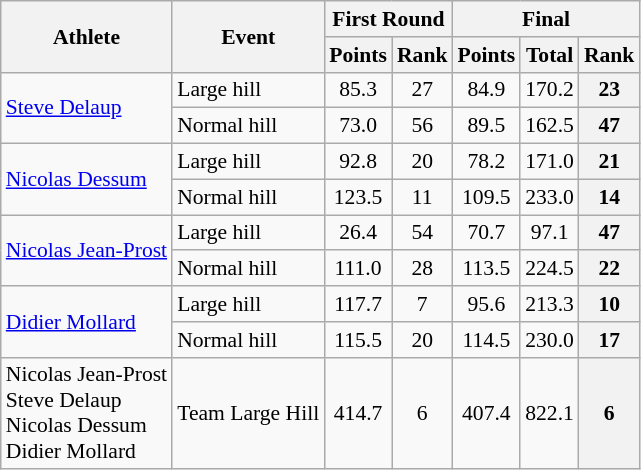<table class="wikitable" style="font-size:90%">
<tr>
<th rowspan="2">Athlete</th>
<th rowspan="2">Event</th>
<th colspan="2">First Round</th>
<th colspan="3">Final</th>
</tr>
<tr>
<th>Points</th>
<th>Rank</th>
<th>Points</th>
<th>Total</th>
<th>Rank</th>
</tr>
<tr>
<td rowspan=2><a href='#'>Steve Delaup</a></td>
<td>Large hill</td>
<td align="center">85.3</td>
<td align="center">27</td>
<td align="center">84.9</td>
<td align="center">170.2</td>
<th align="center">23</th>
</tr>
<tr>
<td>Normal hill</td>
<td align="center">73.0</td>
<td align="center">56</td>
<td align="center">89.5</td>
<td align="center">162.5</td>
<th align="center">47</th>
</tr>
<tr>
<td rowspan=2><a href='#'>Nicolas Dessum</a></td>
<td>Large hill</td>
<td align="center">92.8</td>
<td align="center">20</td>
<td align="center">78.2</td>
<td align="center">171.0</td>
<th align="center">21</th>
</tr>
<tr>
<td>Normal hill</td>
<td align="center">123.5</td>
<td align="center">11</td>
<td align="center">109.5</td>
<td align="center">233.0</td>
<th align="center">14</th>
</tr>
<tr>
<td rowspan=2><a href='#'>Nicolas Jean-Prost</a></td>
<td>Large hill</td>
<td align="center">26.4</td>
<td align="center">54</td>
<td align="center">70.7</td>
<td align="center">97.1</td>
<th align="center">47</th>
</tr>
<tr>
<td>Normal hill</td>
<td align="center">111.0</td>
<td align="center">28</td>
<td align="center">113.5</td>
<td align="center">224.5</td>
<th align="center">22</th>
</tr>
<tr>
<td rowspan=2><a href='#'>Didier Mollard</a></td>
<td>Large hill</td>
<td align="center">117.7</td>
<td align="center">7</td>
<td align="center">95.6</td>
<td align="center">213.3</td>
<th align="center">10</th>
</tr>
<tr>
<td>Normal hill</td>
<td align="center">115.5</td>
<td align="center">20</td>
<td align="center">114.5</td>
<td align="center">230.0</td>
<th align="center">17</th>
</tr>
<tr>
<td>Nicolas Jean-Prost<br>Steve Delaup<br>Nicolas Dessum<br>Didier Mollard</td>
<td>Team Large Hill</td>
<td align="center">414.7</td>
<td align="center">6</td>
<td align="center">407.4</td>
<td align="center">822.1</td>
<th align="center">6</th>
</tr>
</table>
